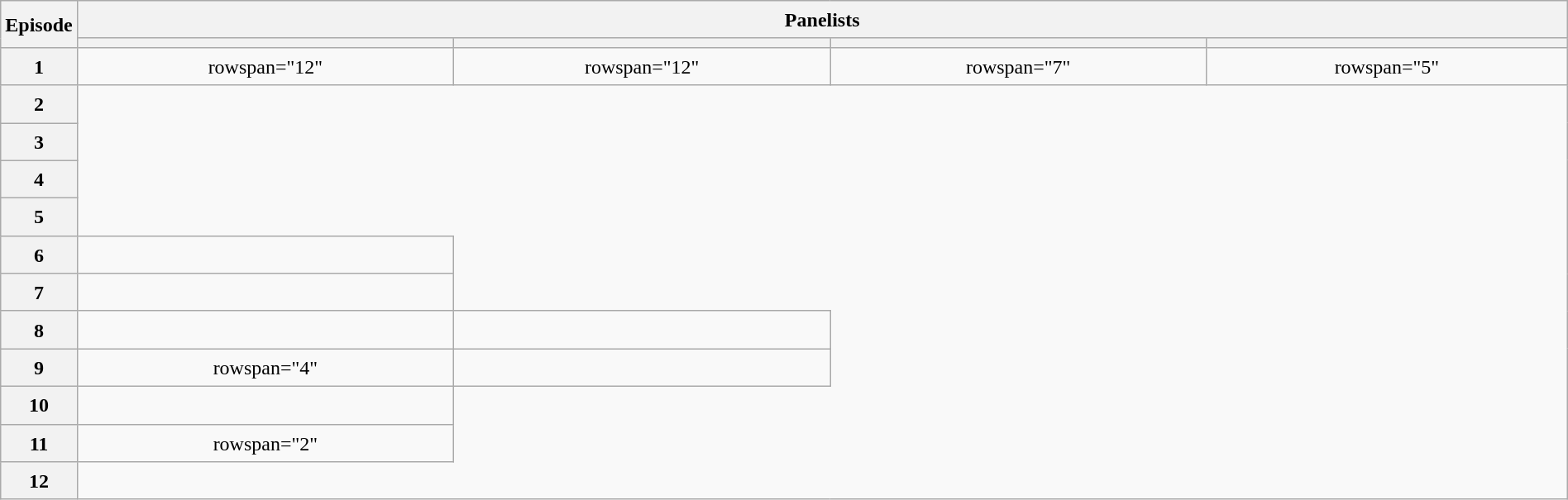<table class="wikitable plainrowheaders mw-collapsible" style="text-align:center; line-height:23px; width:100%;">
<tr>
<th rowspan="2" width="1%">Episode</th>
<th colspan="4">Panelists</th>
</tr>
<tr>
<th width="25%"></th>
<th width="25%"></th>
<th width="25%"></th>
<th width="25%"></th>
</tr>
<tr>
<th>1</th>
<td>rowspan="12" </td>
<td>rowspan="12" </td>
<td>rowspan="7" </td>
<td>rowspan="5" </td>
</tr>
<tr>
<th>2</th>
</tr>
<tr>
<th>3</th>
</tr>
<tr>
<th>4</th>
</tr>
<tr>
<th>5</th>
</tr>
<tr>
<th>6</th>
<td></td>
</tr>
<tr>
<th>7</th>
<td></td>
</tr>
<tr>
<th>8</th>
<td></td>
<td></td>
</tr>
<tr>
<th>9</th>
<td>rowspan="4"</td>
<td></td>
</tr>
<tr>
<th>10</th>
<td></td>
</tr>
<tr>
<th>11</th>
<td>rowspan="2"</td>
</tr>
<tr>
<th>12</th>
</tr>
</table>
